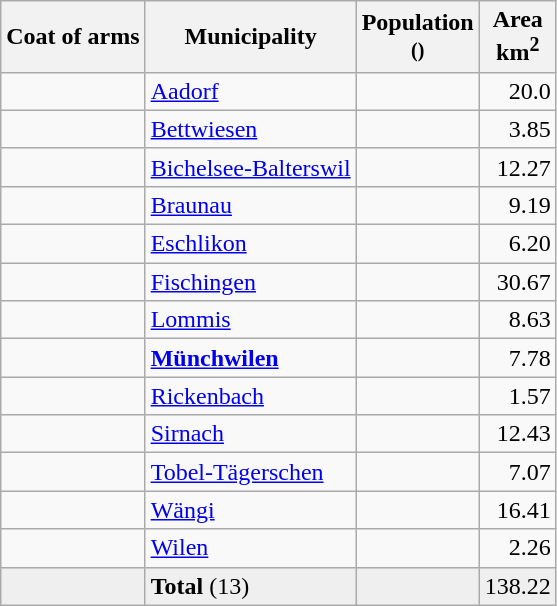<table class="wikitable">
<tr>
<th>Coat of arms</th>
<th>Municipality</th>
<th>Population<br><small>()</small></th>
<th>Area <br>km<sup>2</sup></th>
</tr>
<tr>
<td align="center"></td>
<td><a href='#'>Aadorf</a></td>
<td align="center"></td>
<td align="right">20.0</td>
</tr>
<tr>
<td align="center"></td>
<td><a href='#'>Bettwiesen</a></td>
<td align="center"></td>
<td align="right">3.85</td>
</tr>
<tr>
<td align="center"></td>
<td><a href='#'>Bichelsee-Balterswil</a></td>
<td align="center"></td>
<td align="right">12.27</td>
</tr>
<tr>
<td align="center"></td>
<td><a href='#'>Braunau</a></td>
<td align="center"></td>
<td align="right">9.19</td>
</tr>
<tr>
<td align="center"></td>
<td><a href='#'>Eschlikon</a></td>
<td align="center"></td>
<td align="right">6.20</td>
</tr>
<tr>
<td align="center"></td>
<td><a href='#'>Fischingen</a></td>
<td align="center"></td>
<td align="right">30.67</td>
</tr>
<tr>
<td align="center"></td>
<td><a href='#'>Lommis</a></td>
<td align="center"></td>
<td align="right">8.63</td>
</tr>
<tr>
<td align="center"></td>
<td><strong><a href='#'>Münchwilen</a></strong></td>
<td align="center"></td>
<td align="right">7.78</td>
</tr>
<tr>
<td align="center"></td>
<td><a href='#'>Rickenbach</a></td>
<td align="center"></td>
<td align="right">1.57</td>
</tr>
<tr>
<td align="center"></td>
<td><a href='#'>Sirnach</a></td>
<td align="center"></td>
<td align="right">12.43</td>
</tr>
<tr>
<td align="center"></td>
<td><a href='#'>Tobel-Tägerschen</a></td>
<td align="center"></td>
<td align="right">7.07</td>
</tr>
<tr>
<td align="center"></td>
<td><a href='#'>Wängi</a></td>
<td align="center"></td>
<td align="right">16.41</td>
</tr>
<tr>
<td align="center"></td>
<td><a href='#'>Wilen</a></td>
<td align="center"></td>
<td align="right">2.26</td>
</tr>
<tr style="background-color:#EFEFEF;">
<td align="center"></td>
<td><strong>Total</strong> (13)</td>
<td align="center"></td>
<td align="right">138.22</td>
</tr>
</table>
